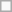<table class=wikitable>
<tr>
<td> </td>
</tr>
</table>
